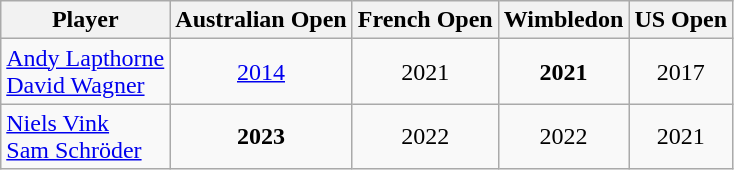<table class="wikitable sortable" style="text-align:center;">
<tr>
<th>Player</th>
<th>Australian Open</th>
<th>French Open</th>
<th>Wimbledon</th>
<th>US Open</th>
</tr>
<tr>
<td style="text-align:left;"> <a href='#'>Andy Lapthorne</a><br> <a href='#'>David Wagner</a></td>
<td><a href='#'>2014</a></td>
<td>2021</td>
<td><strong>2021</strong></td>
<td>2017</td>
</tr>
<tr>
<td style="text-align:left;"> <a href='#'>Niels Vink</a><br> <a href='#'>Sam Schröder</a></td>
<td><strong>2023</strong></td>
<td>2022</td>
<td>2022</td>
<td>2021</td>
</tr>
</table>
